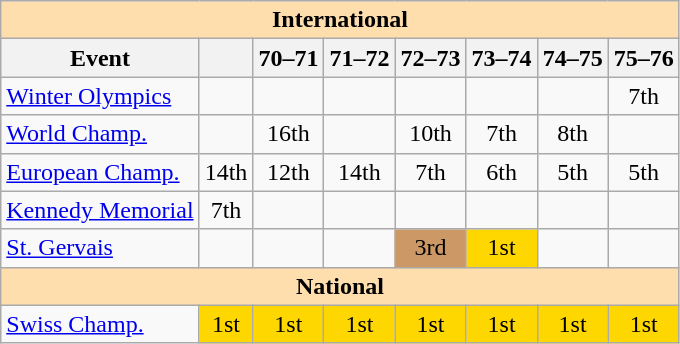<table class="wikitable" style="text-align:center">
<tr>
<th style="background-color: #ffdead; " colspan=8 align=center>International</th>
</tr>
<tr>
<th>Event</th>
<th></th>
<th>70–71</th>
<th>71–72</th>
<th>72–73</th>
<th>73–74</th>
<th>74–75</th>
<th>75–76</th>
</tr>
<tr>
<td align=left><a href='#'>Winter Olympics</a></td>
<td></td>
<td></td>
<td></td>
<td></td>
<td></td>
<td></td>
<td>7th</td>
</tr>
<tr>
<td align=left><a href='#'>World Champ.</a></td>
<td></td>
<td>16th</td>
<td></td>
<td>10th</td>
<td>7th</td>
<td>8th</td>
<td></td>
</tr>
<tr>
<td align=left><a href='#'>European Champ.</a></td>
<td>14th</td>
<td>12th</td>
<td>14th</td>
<td>7th</td>
<td>6th</td>
<td>5th</td>
<td>5th</td>
</tr>
<tr>
<td align=left><a href='#'>Kennedy Memorial</a></td>
<td>7th</td>
<td></td>
<td></td>
<td></td>
<td></td>
<td></td>
<td></td>
</tr>
<tr>
<td align=left><a href='#'>St. Gervais</a></td>
<td></td>
<td></td>
<td></td>
<td bgcolor=cc9966>3rd</td>
<td bgcolor=gold>1st</td>
<td></td>
<td></td>
</tr>
<tr>
<th style="background-color: #ffdead; " colspan=8 align=center>National</th>
</tr>
<tr>
<td align=left><a href='#'>Swiss Champ.</a></td>
<td bgcolor=gold>1st</td>
<td bgcolor=gold>1st</td>
<td bgcolor=gold>1st</td>
<td bgcolor=gold>1st</td>
<td bgcolor=gold>1st</td>
<td bgcolor=gold>1st</td>
<td bgcolor=gold>1st</td>
</tr>
</table>
